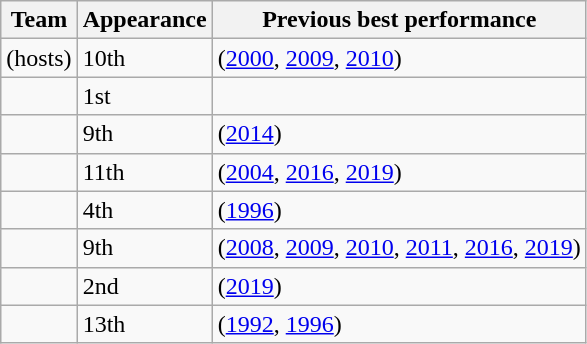<table class="wikitable sortable">
<tr>
<th>Team</th>
<th data-sort-type="number">Appearance</th>
<th>Previous best performance</th>
</tr>
<tr>
<td> (hosts)</td>
<td>10th</td>
<td> (<a href='#'>2000</a>, <a href='#'>2009</a>, <a href='#'>2010</a>)</td>
</tr>
<tr>
<td></td>
<td>1st</td>
<td></td>
</tr>
<tr>
<td></td>
<td>9th</td>
<td> (<a href='#'>2014</a>)</td>
</tr>
<tr>
<td></td>
<td>11th</td>
<td> (<a href='#'>2004</a>, <a href='#'>2016</a>, <a href='#'>2019</a>)</td>
</tr>
<tr>
<td></td>
<td>4th</td>
<td> (<a href='#'>1996</a>)</td>
</tr>
<tr>
<td></td>
<td>9th</td>
<td> (<a href='#'>2008</a>, <a href='#'>2009</a>, <a href='#'>2010</a>, <a href='#'>2011</a>, <a href='#'>2016</a>, <a href='#'>2019</a>)</td>
</tr>
<tr>
<td></td>
<td>2nd</td>
<td> (<a href='#'>2019</a>)</td>
</tr>
<tr>
<td></td>
<td>13th</td>
<td> (<a href='#'>1992</a>, <a href='#'>1996</a>)</td>
</tr>
</table>
